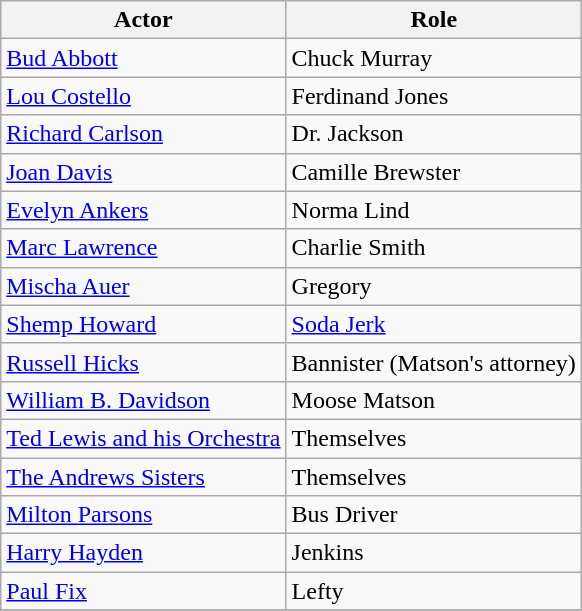<table class="wikitable">
<tr>
<th>Actor</th>
<th>Role</th>
</tr>
<tr>
<td><a href='#'>Bud Abbott</a></td>
<td>Chuck Murray</td>
</tr>
<tr>
<td><a href='#'>Lou Costello</a></td>
<td>Ferdinand Jones</td>
</tr>
<tr>
<td><a href='#'>Richard Carlson</a></td>
<td>Dr. Jackson</td>
</tr>
<tr>
<td><a href='#'>Joan Davis</a></td>
<td>Camille Brewster</td>
</tr>
<tr>
<td><a href='#'>Evelyn Ankers</a></td>
<td>Norma Lind</td>
</tr>
<tr>
<td><a href='#'>Marc Lawrence</a></td>
<td>Charlie Smith</td>
</tr>
<tr>
<td><a href='#'>Mischa Auer</a></td>
<td>Gregory</td>
</tr>
<tr>
<td><a href='#'>Shemp Howard</a></td>
<td><a href='#'>Soda Jerk</a></td>
</tr>
<tr>
<td><a href='#'>Russell Hicks</a></td>
<td>Bannister (Matson's attorney)</td>
</tr>
<tr>
<td><a href='#'>William B. Davidson</a></td>
<td>Moose Matson</td>
</tr>
<tr>
<td><a href='#'>Ted Lewis and his Orchestra</a></td>
<td>Themselves</td>
</tr>
<tr>
<td><a href='#'>The Andrews Sisters</a></td>
<td>Themselves</td>
</tr>
<tr>
<td><a href='#'>Milton Parsons</a></td>
<td>Bus Driver</td>
</tr>
<tr>
<td><a href='#'>Harry Hayden</a></td>
<td>Jenkins</td>
</tr>
<tr>
<td><a href='#'>Paul Fix</a></td>
<td>Lefty</td>
</tr>
<tr>
</tr>
</table>
